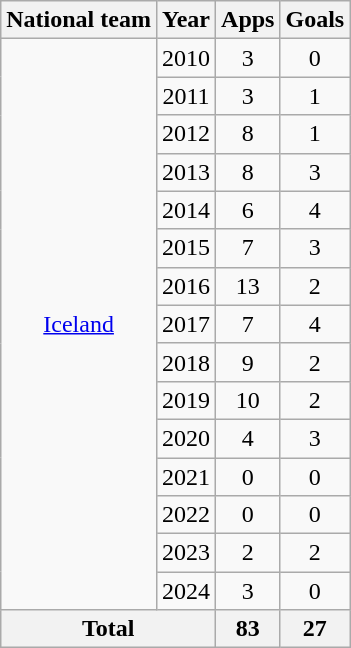<table class="wikitable" style="text-align:center">
<tr>
<th>National team</th>
<th>Year</th>
<th>Apps</th>
<th>Goals</th>
</tr>
<tr>
<td rowspan="15"><a href='#'>Iceland</a></td>
<td>2010</td>
<td>3</td>
<td>0</td>
</tr>
<tr>
<td>2011</td>
<td>3</td>
<td>1</td>
</tr>
<tr>
<td>2012</td>
<td>8</td>
<td>1</td>
</tr>
<tr>
<td>2013</td>
<td>8</td>
<td>3</td>
</tr>
<tr>
<td>2014</td>
<td>6</td>
<td>4</td>
</tr>
<tr>
<td>2015</td>
<td>7</td>
<td>3</td>
</tr>
<tr>
<td>2016</td>
<td>13</td>
<td>2</td>
</tr>
<tr>
<td>2017</td>
<td>7</td>
<td>4</td>
</tr>
<tr>
<td>2018</td>
<td>9</td>
<td>2</td>
</tr>
<tr>
<td>2019</td>
<td>10</td>
<td>2</td>
</tr>
<tr>
<td>2020</td>
<td>4</td>
<td>3</td>
</tr>
<tr>
<td>2021</td>
<td>0</td>
<td>0</td>
</tr>
<tr>
<td>2022</td>
<td>0</td>
<td>0</td>
</tr>
<tr>
<td>2023</td>
<td>2</td>
<td>2</td>
</tr>
<tr>
<td>2024</td>
<td>3</td>
<td>0</td>
</tr>
<tr>
<th colspan="2">Total</th>
<th>83</th>
<th>27</th>
</tr>
</table>
